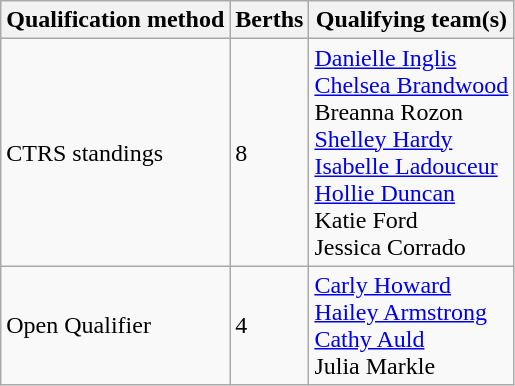<table class="wikitable">
<tr>
<th scope="col">Qualification method</th>
<th scope="col">Berths</th>
<th scope="col">Qualifying team(s)</th>
</tr>
<tr>
<td>CTRS standings</td>
<td>8</td>
<td><a href='#'>Danielle Inglis</a> <br> <a href='#'>Chelsea Brandwood</a> <br> Breanna Rozon <br> <a href='#'>Shelley Hardy</a> <br> <a href='#'>Isabelle Ladouceur</a> <br> <a href='#'>Hollie Duncan</a> <br> Katie Ford <br> Jessica Corrado</td>
</tr>
<tr>
<td>Open Qualifier</td>
<td>4</td>
<td><a href='#'>Carly Howard</a> <br> <a href='#'>Hailey Armstrong</a> <br> <a href='#'>Cathy Auld</a> <br> Julia Markle</td>
</tr>
</table>
